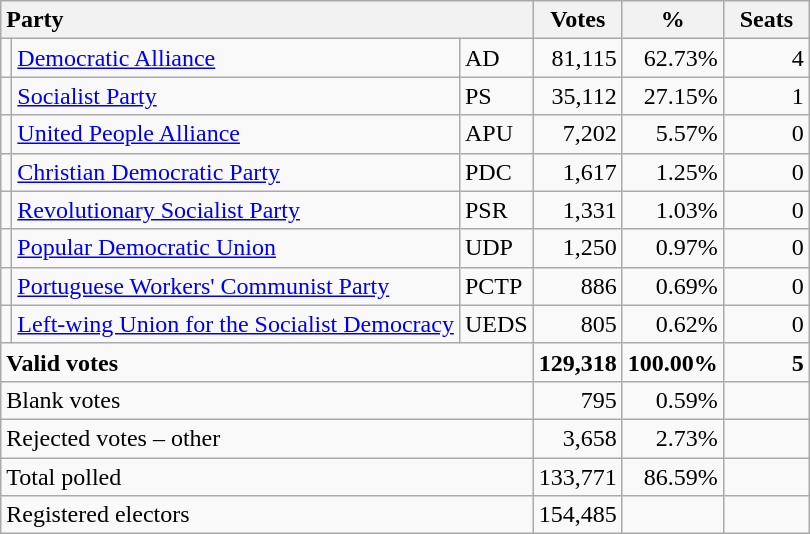<table class="wikitable" border="1" style="text-align:right;">
<tr>
<th style="text-align:left;" colspan=3>Party</th>
<th align=center width="50">Votes</th>
<th align=center width="50">%</th>
<th align=center width="50">Seats</th>
</tr>
<tr>
<td></td>
<td align=left><a href='#'>Democratic Alliance</a></td>
<td align=left>AD</td>
<td>81,115</td>
<td>62.73%</td>
<td>4</td>
</tr>
<tr>
<td></td>
<td align=left><a href='#'>Socialist Party</a></td>
<td align=left>PS</td>
<td>35,112</td>
<td>27.15%</td>
<td>1</td>
</tr>
<tr>
<td></td>
<td align=left><a href='#'>United People Alliance</a></td>
<td align=left>APU</td>
<td>7,202</td>
<td>5.57%</td>
<td>0</td>
</tr>
<tr>
<td></td>
<td align=left style="white-space: nowrap;"><a href='#'>Christian Democratic Party</a></td>
<td align=left>PDC</td>
<td>1,617</td>
<td>1.25%</td>
<td>0</td>
</tr>
<tr>
<td></td>
<td align=left><a href='#'>Revolutionary Socialist Party</a></td>
<td align=left>PSR</td>
<td>1,331</td>
<td>1.03%</td>
<td>0</td>
</tr>
<tr>
<td></td>
<td align=left><a href='#'>Popular Democratic Union</a></td>
<td align=left>UDP</td>
<td>1,250</td>
<td>0.97%</td>
<td>0</td>
</tr>
<tr>
<td></td>
<td align=left><a href='#'>Portuguese Workers' Communist Party</a></td>
<td align=left>PCTP</td>
<td>886</td>
<td>0.69%</td>
<td>0</td>
</tr>
<tr>
<td></td>
<td align=left><a href='#'>Left-wing Union for the Socialist Democracy</a></td>
<td align=left>UEDS</td>
<td>805</td>
<td>0.62%</td>
<td>0</td>
</tr>
<tr style="font-weight:bold">
<td align=left colspan=3>Valid votes</td>
<td>129,318</td>
<td>100.00%</td>
<td>5</td>
</tr>
<tr>
<td align=left colspan=3>Blank votes</td>
<td>795</td>
<td>0.59%</td>
<td></td>
</tr>
<tr>
<td align=left colspan=3>Rejected votes – other</td>
<td>3,658</td>
<td>2.73%</td>
<td></td>
</tr>
<tr>
<td align=left colspan=3>Total polled</td>
<td>133,771</td>
<td>86.59%</td>
<td></td>
</tr>
<tr>
<td align=left colspan=3>Registered electors</td>
<td>154,485</td>
<td></td>
<td></td>
</tr>
</table>
